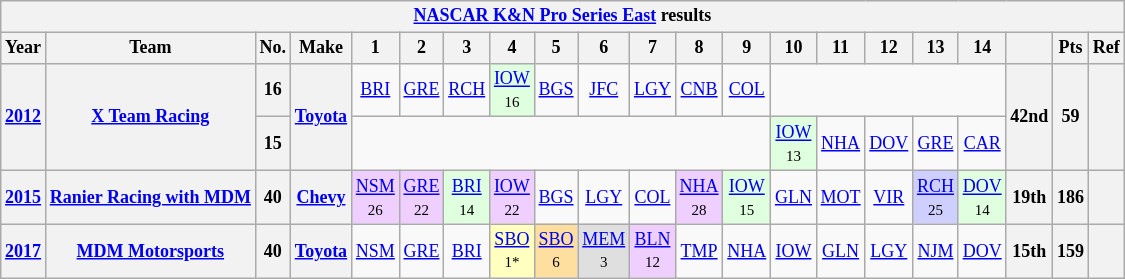<table class="wikitable" style="text-align:center; font-size:75%">
<tr>
<th colspan=45><a href='#'>NASCAR K&N Pro Series East</a> results</th>
</tr>
<tr>
<th>Year</th>
<th>Team</th>
<th>No.</th>
<th>Make</th>
<th>1</th>
<th>2</th>
<th>3</th>
<th>4</th>
<th>5</th>
<th>6</th>
<th>7</th>
<th>8</th>
<th>9</th>
<th>10</th>
<th>11</th>
<th>12</th>
<th>13</th>
<th>14</th>
<th></th>
<th>Pts</th>
<th>Ref</th>
</tr>
<tr>
<th rowspan=2><a href='#'>2012</a></th>
<th rowspan=2><a href='#'>X Team Racing</a></th>
<th>16</th>
<th rowspan=2><a href='#'>Toyota</a></th>
<td><a href='#'>BRI</a></td>
<td><a href='#'>GRE</a></td>
<td><a href='#'>RCH</a></td>
<td style="background:#DFFFDF;"><a href='#'>IOW</a><br><small>16</small></td>
<td><a href='#'>BGS</a></td>
<td><a href='#'>JFC</a></td>
<td><a href='#'>LGY</a></td>
<td><a href='#'>CNB</a></td>
<td><a href='#'>COL</a></td>
<td colspan=5></td>
<th rowspan=2>42nd</th>
<th rowspan=2>59</th>
<th rowspan=2></th>
</tr>
<tr>
<th>15</th>
<td colspan=9></td>
<td style="background:#DFFFDF;"><a href='#'>IOW</a><br><small>13</small></td>
<td><a href='#'>NHA</a></td>
<td><a href='#'>DOV</a></td>
<td><a href='#'>GRE</a></td>
<td><a href='#'>CAR</a></td>
</tr>
<tr>
<th><a href='#'>2015</a></th>
<th><a href='#'>Ranier Racing with MDM</a></th>
<th>40</th>
<th><a href='#'>Chevy</a></th>
<td style="background:#EFCFFF;"><a href='#'>NSM</a><br><small>26</small></td>
<td style="background:#EFCFFF;"><a href='#'>GRE</a><br><small>22</small></td>
<td style="background:#DFFFDF;"><a href='#'>BRI</a><br><small>14</small></td>
<td style="background:#EFCFFF;"><a href='#'>IOW</a><br><small>22</small></td>
<td><a href='#'>BGS</a></td>
<td><a href='#'>LGY</a></td>
<td><a href='#'>COL</a></td>
<td style="background:#EFCFFF;"><a href='#'>NHA</a><br><small>28</small></td>
<td style="background:#DFFFDF;"><a href='#'>IOW</a><br><small>15</small></td>
<td><a href='#'>GLN</a></td>
<td><a href='#'>MOT</a></td>
<td><a href='#'>VIR</a></td>
<td style="background:#CFCFFF;"><a href='#'>RCH</a><br><small>25</small></td>
<td style="background:#DFFFDF;"><a href='#'>DOV</a><br><small>14</small></td>
<th>19th</th>
<th>186</th>
<th></th>
</tr>
<tr>
<th><a href='#'>2017</a></th>
<th><a href='#'>MDM Motorsports</a></th>
<th>40</th>
<th><a href='#'>Toyota</a></th>
<td><a href='#'>NSM</a></td>
<td><a href='#'>GRE</a></td>
<td><a href='#'>BRI</a></td>
<td style="background:#FFFFBF;"><a href='#'>SBO</a><br><small>1*</small></td>
<td style="background:#FFDF9F;"><a href='#'>SBO</a><br><small>6</small></td>
<td style="background:#DFDFDF;"><a href='#'>MEM</a><br><small>3</small></td>
<td style="background:#EFCFFF;"><a href='#'>BLN</a><br><small>12</small></td>
<td><a href='#'>TMP</a></td>
<td><a href='#'>NHA</a></td>
<td><a href='#'>IOW</a></td>
<td><a href='#'>GLN</a></td>
<td><a href='#'>LGY</a></td>
<td><a href='#'>NJM</a></td>
<td><a href='#'>DOV</a></td>
<th>15th</th>
<th>159</th>
<th></th>
</tr>
</table>
